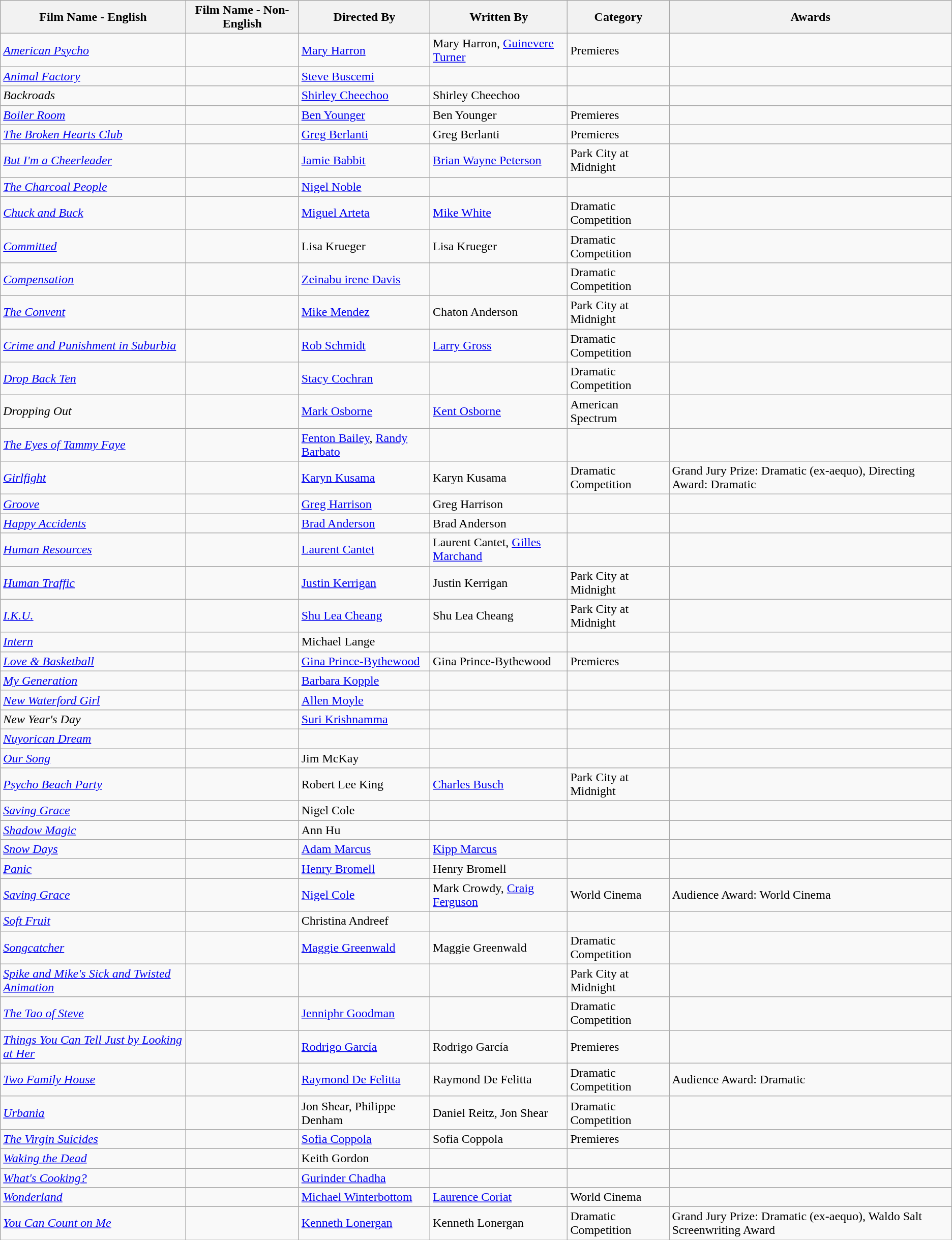<table class="wikitable">
<tr>
<th>Film Name - English</th>
<th>Film Name - Non-English</th>
<th>Directed By</th>
<th>Written By</th>
<th>Category</th>
<th>Awards</th>
</tr>
<tr>
<td><em><a href='#'>American Psycho</a></em></td>
<td></td>
<td><a href='#'>Mary Harron</a></td>
<td>Mary Harron, <a href='#'>Guinevere Turner</a></td>
<td>Premieres</td>
<td></td>
</tr>
<tr>
<td><em><a href='#'>Animal Factory</a></em></td>
<td></td>
<td><a href='#'>Steve Buscemi</a></td>
<td></td>
<td></td>
<td></td>
</tr>
<tr>
<td><em>Backroads</em></td>
<td></td>
<td><a href='#'>Shirley Cheechoo</a></td>
<td>Shirley Cheechoo</td>
<td></td>
<td></td>
</tr>
<tr>
<td><em><a href='#'>Boiler Room</a></em></td>
<td></td>
<td><a href='#'>Ben Younger</a></td>
<td>Ben Younger</td>
<td>Premieres</td>
<td></td>
</tr>
<tr>
<td><em><a href='#'>The Broken Hearts Club</a></em></td>
<td></td>
<td><a href='#'>Greg Berlanti</a></td>
<td>Greg Berlanti</td>
<td>Premieres</td>
<td></td>
</tr>
<tr>
<td><em><a href='#'>But I'm a Cheerleader</a></em></td>
<td></td>
<td><a href='#'>Jamie Babbit</a></td>
<td><a href='#'>Brian Wayne Peterson</a></td>
<td>Park City at Midnight</td>
<td></td>
</tr>
<tr>
<td><em><a href='#'>The Charcoal People</a></em></td>
<td></td>
<td><a href='#'>Nigel Noble</a></td>
<td></td>
<td></td>
<td></td>
</tr>
<tr>
<td><em><a href='#'>Chuck and Buck</a></em></td>
<td></td>
<td><a href='#'>Miguel Arteta</a></td>
<td><a href='#'>Mike White</a></td>
<td>Dramatic Competition</td>
<td></td>
</tr>
<tr>
<td><em><a href='#'>Committed</a></em></td>
<td></td>
<td>Lisa Krueger</td>
<td>Lisa Krueger</td>
<td>Dramatic Competition</td>
<td></td>
</tr>
<tr>
<td><em><a href='#'>Compensation</a></em></td>
<td></td>
<td><a href='#'>Zeinabu irene Davis</a></td>
<td></td>
<td>Dramatic Competition</td>
<td></td>
</tr>
<tr>
<td><em><a href='#'>The Convent</a></em></td>
<td></td>
<td><a href='#'>Mike Mendez</a></td>
<td>Chaton Anderson</td>
<td>Park City at Midnight</td>
<td></td>
</tr>
<tr>
<td><em><a href='#'>Crime and Punishment in Suburbia</a></em></td>
<td></td>
<td><a href='#'>Rob Schmidt</a></td>
<td><a href='#'>Larry Gross</a></td>
<td>Dramatic Competition</td>
<td></td>
</tr>
<tr>
<td><em><a href='#'>Drop Back Ten</a></em></td>
<td></td>
<td><a href='#'>Stacy Cochran</a></td>
<td></td>
<td>Dramatic Competition</td>
<td></td>
</tr>
<tr>
<td><em>Dropping Out</em></td>
<td></td>
<td><a href='#'>Mark Osborne</a></td>
<td><a href='#'>Kent Osborne</a></td>
<td>American Spectrum</td>
<td></td>
</tr>
<tr>
<td><em><a href='#'>The Eyes of Tammy Faye</a></em></td>
<td></td>
<td><a href='#'>Fenton Bailey</a>, <a href='#'>Randy Barbato</a></td>
<td></td>
<td></td>
<td></td>
</tr>
<tr>
<td><em><a href='#'>Girlfight</a></em></td>
<td></td>
<td><a href='#'>Karyn Kusama</a></td>
<td>Karyn Kusama</td>
<td>Dramatic Competition</td>
<td>Grand Jury Prize: Dramatic (ex-aequo), Directing Award: Dramatic</td>
</tr>
<tr>
<td><em><a href='#'>Groove</a></em></td>
<td></td>
<td><a href='#'>Greg Harrison</a></td>
<td>Greg Harrison</td>
<td></td>
<td></td>
</tr>
<tr>
<td><em><a href='#'>Happy Accidents</a></em></td>
<td></td>
<td><a href='#'>Brad Anderson</a></td>
<td>Brad Anderson</td>
<td></td>
<td></td>
</tr>
<tr>
<td><em><a href='#'>Human Resources</a></em></td>
<td></td>
<td><a href='#'>Laurent Cantet</a></td>
<td>Laurent Cantet, <a href='#'>Gilles Marchand</a></td>
<td></td>
<td></td>
</tr>
<tr>
<td><em><a href='#'>Human Traffic</a></em></td>
<td></td>
<td><a href='#'>Justin Kerrigan</a></td>
<td>Justin Kerrigan</td>
<td>Park City at Midnight</td>
<td></td>
</tr>
<tr>
<td><em><a href='#'>I.K.U.</a></em></td>
<td></td>
<td><a href='#'>Shu Lea Cheang</a></td>
<td>Shu Lea Cheang</td>
<td>Park City at Midnight</td>
<td></td>
</tr>
<tr>
<td><em><a href='#'>Intern</a></em></td>
<td></td>
<td>Michael Lange</td>
<td></td>
<td></td>
<td></td>
</tr>
<tr>
<td><em><a href='#'>Love & Basketball</a></em></td>
<td></td>
<td><a href='#'>Gina Prince-Bythewood</a></td>
<td>Gina Prince-Bythewood</td>
<td>Premieres</td>
<td></td>
</tr>
<tr>
<td><em><a href='#'>My Generation</a></em></td>
<td></td>
<td><a href='#'>Barbara Kopple</a></td>
<td></td>
<td></td>
<td></td>
</tr>
<tr>
<td><em><a href='#'>New Waterford Girl</a></em></td>
<td></td>
<td><a href='#'>Allen Moyle</a></td>
<td></td>
<td></td>
<td></td>
</tr>
<tr>
<td><em>New Year's Day</em></td>
<td></td>
<td><a href='#'>Suri Krishnamma</a></td>
<td></td>
<td></td>
<td></td>
</tr>
<tr>
<td><em><a href='#'>Nuyorican Dream</a></em></td>
<td></td>
<td></td>
<td></td>
<td></td>
<td></td>
</tr>
<tr>
<td><em><a href='#'>Our Song</a></em></td>
<td></td>
<td>Jim McKay</td>
<td></td>
<td></td>
<td></td>
</tr>
<tr>
<td><em><a href='#'>Psycho Beach Party</a></em></td>
<td></td>
<td>Robert Lee King</td>
<td><a href='#'>Charles Busch</a></td>
<td>Park City at Midnight</td>
<td></td>
</tr>
<tr>
<td><em><a href='#'>Saving Grace</a></em></td>
<td></td>
<td>Nigel Cole</td>
<td></td>
<td></td>
<td></td>
</tr>
<tr>
<td><em><a href='#'>Shadow Magic</a></em></td>
<td></td>
<td>Ann Hu</td>
<td></td>
<td></td>
<td></td>
</tr>
<tr>
<td><em><a href='#'>Snow Days</a></em></td>
<td></td>
<td><a href='#'>Adam Marcus</a></td>
<td><a href='#'>Kipp Marcus</a></td>
<td></td>
<td></td>
</tr>
<tr>
<td><em><a href='#'>Panic</a></em></td>
<td></td>
<td><a href='#'>Henry Bromell</a></td>
<td>Henry Bromell</td>
<td></td>
<td></td>
</tr>
<tr>
<td><em><a href='#'>Saving Grace</a></em></td>
<td></td>
<td><a href='#'>Nigel Cole</a></td>
<td>Mark Crowdy, <a href='#'>Craig Ferguson</a></td>
<td>World Cinema</td>
<td>Audience Award: World Cinema</td>
</tr>
<tr>
<td><em><a href='#'>Soft Fruit</a></em></td>
<td></td>
<td>Christina Andreef</td>
<td></td>
<td></td>
<td></td>
</tr>
<tr>
<td><em><a href='#'>Songcatcher</a></em></td>
<td></td>
<td><a href='#'>Maggie Greenwald</a></td>
<td>Maggie Greenwald</td>
<td>Dramatic Competition</td>
<td></td>
</tr>
<tr>
<td><em><a href='#'>Spike and Mike's Sick and Twisted Animation</a></em></td>
<td></td>
<td></td>
<td></td>
<td>Park City at Midnight</td>
<td></td>
</tr>
<tr>
<td><em><a href='#'>The Tao of Steve</a></em></td>
<td></td>
<td><a href='#'>Jenniphr Goodman</a></td>
<td></td>
<td>Dramatic Competition</td>
<td></td>
</tr>
<tr>
<td><em><a href='#'>Things You Can Tell Just by Looking at Her</a></em></td>
<td></td>
<td><a href='#'>Rodrigo García</a></td>
<td>Rodrigo García</td>
<td>Premieres</td>
<td></td>
</tr>
<tr>
<td><em><a href='#'>Two Family House</a></em></td>
<td></td>
<td><a href='#'>Raymond De Felitta</a></td>
<td>Raymond De Felitta</td>
<td>Dramatic Competition</td>
<td>Audience Award: Dramatic</td>
</tr>
<tr>
<td><em><a href='#'>Urbania</a></em></td>
<td></td>
<td>Jon Shear, Philippe Denham</td>
<td>Daniel Reitz, Jon Shear</td>
<td>Dramatic Competition</td>
<td></td>
</tr>
<tr>
<td><em><a href='#'>The Virgin Suicides</a></em></td>
<td></td>
<td><a href='#'>Sofia Coppola</a></td>
<td>Sofia Coppola</td>
<td>Premieres</td>
<td></td>
</tr>
<tr>
<td><em><a href='#'>Waking the Dead</a></em></td>
<td></td>
<td>Keith Gordon</td>
<td></td>
<td></td>
<td></td>
</tr>
<tr>
<td><em><a href='#'>What's Cooking?</a></em></td>
<td></td>
<td><a href='#'>Gurinder Chadha</a></td>
<td></td>
<td></td>
<td></td>
</tr>
<tr>
<td><em><a href='#'>Wonderland</a></em></td>
<td></td>
<td><a href='#'>Michael Winterbottom</a></td>
<td><a href='#'>Laurence Coriat</a></td>
<td>World Cinema</td>
<td></td>
</tr>
<tr>
<td><em><a href='#'>You Can Count on Me</a></em></td>
<td></td>
<td><a href='#'>Kenneth Lonergan</a></td>
<td>Kenneth Lonergan</td>
<td>Dramatic Competition</td>
<td>Grand Jury Prize: Dramatic (ex-aequo), Waldo Salt Screenwriting Award</td>
</tr>
</table>
